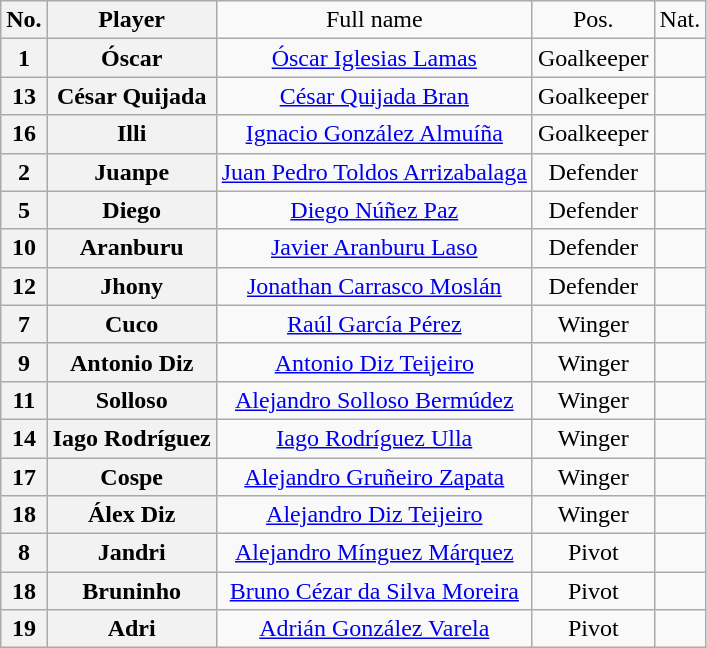<table class="wikitable sortable" align="center" style="text-align:center;">
<tr>
<th>No.</th>
<th>Player</th>
<td>Full name</td>
<td>Pos.</td>
<td>Nat.</td>
</tr>
<tr>
<th>1</th>
<th>Óscar</th>
<td><a href='#'>Óscar Iglesias Lamas</a></td>
<td>Goalkeeper</td>
<td></td>
</tr>
<tr>
<th>13</th>
<th>César Quijada</th>
<td><a href='#'>César Quijada Bran</a></td>
<td>Goalkeeper</td>
<td></td>
</tr>
<tr>
<th>16</th>
<th>Illi</th>
<td><a href='#'>Ignacio González Almuíña</a></td>
<td>Goalkeeper</td>
<td></td>
</tr>
<tr>
<th>2</th>
<th>Juanpe</th>
<td><a href='#'>Juan Pedro Toldos Arrizabalaga</a></td>
<td>Defender</td>
<td></td>
</tr>
<tr>
<th>5</th>
<th>Diego</th>
<td><a href='#'>Diego Núñez Paz</a></td>
<td>Defender</td>
<td></td>
</tr>
<tr>
<th>10</th>
<th>Aranburu</th>
<td><a href='#'>Javier Aranburu Laso</a></td>
<td>Defender</td>
<td></td>
</tr>
<tr>
<th>12</th>
<th>Jhony</th>
<td><a href='#'>Jonathan Carrasco Moslán</a></td>
<td>Defender</td>
<td></td>
</tr>
<tr>
<th>7</th>
<th>Cuco</th>
<td><a href='#'>Raúl García Pérez</a></td>
<td>Winger</td>
<td></td>
</tr>
<tr>
<th>9</th>
<th>Antonio Diz</th>
<td><a href='#'>Antonio Diz Teijeiro</a></td>
<td>Winger</td>
<td></td>
</tr>
<tr>
<th>11</th>
<th>Solloso</th>
<td><a href='#'>Alejandro Solloso Bermúdez</a></td>
<td>Winger</td>
<td></td>
</tr>
<tr>
<th>14</th>
<th>Iago Rodríguez</th>
<td><a href='#'>Iago Rodríguez Ulla</a></td>
<td>Winger</td>
<td></td>
</tr>
<tr>
<th>17</th>
<th>Cospe</th>
<td><a href='#'>Alejandro Gruñeiro Zapata</a></td>
<td>Winger</td>
<td></td>
</tr>
<tr>
<th>18</th>
<th>Álex Diz</th>
<td><a href='#'>Alejandro Diz Teijeiro</a></td>
<td>Winger</td>
<td></td>
</tr>
<tr>
<th>8</th>
<th>Jandri</th>
<td><a href='#'>Alejandro Mínguez Márquez</a></td>
<td>Pivot</td>
<td></td>
</tr>
<tr>
<th>18</th>
<th>Bruninho</th>
<td><a href='#'>Bruno Cézar da Silva Moreira</a></td>
<td>Pivot</td>
<td></td>
</tr>
<tr>
<th>19</th>
<th>Adri</th>
<td><a href='#'>Adrián González Varela</a></td>
<td>Pivot</td>
<td></td>
</tr>
</table>
